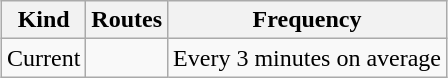<table class="wikitable" style="margin-left: auto; margin-right: auto; border: none;">
<tr>
<th>Kind</th>
<th>Routes</th>
<th>Frequency</th>
</tr>
<tr>
<td>Current</td>
<td></td>
<td>Every 3 minutes on average</td>
</tr>
</table>
